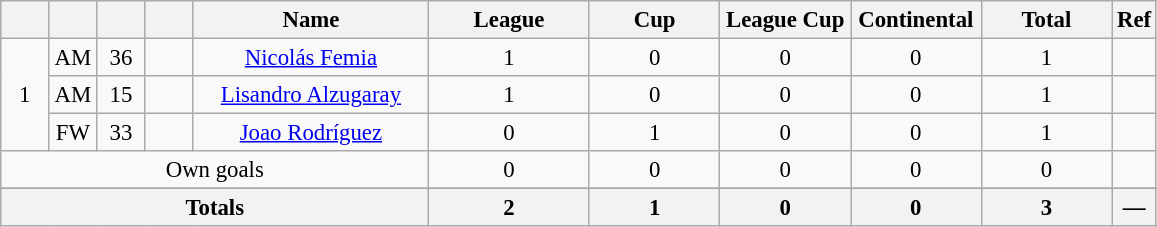<table class="wikitable sortable" style="font-size: 95%; text-align: center;">
<tr>
<th style="width:25px; background:#; color:;"></th>
<th style="width:25px; background:#; color:;"></th>
<th style="width:25px; background:#; color:;"></th>
<th style="width:25px; background:#; color:;"></th>
<th style="width:150px; background:#; color:;">Name</th>
<th style="width:100px; background:#; color:;">League</th>
<th style="width:80px; background:#; color:;">Cup</th>
<th style="width:80px; background:#; color:;">League Cup</th>
<th style="width:80px; background:#; color:;">Continental</th>
<th style="width:80px; background:#; color:;"><strong>Total</strong></th>
<th style="width:10px; background:#; color:;"><strong>Ref</strong></th>
</tr>
<tr>
<td rowspan=3>1</td>
<td>AM</td>
<td>36</td>
<td></td>
<td data-sort-value="Femia, Nicolás"><a href='#'>Nicolás Femia</a></td>
<td>1</td>
<td>0</td>
<td>0</td>
<td>0</td>
<td>1</td>
<td></td>
</tr>
<tr>
<td>AM</td>
<td>15</td>
<td></td>
<td data-sort-value="Alzugaray, Lisandro"><a href='#'>Lisandro Alzugaray</a></td>
<td>1</td>
<td>0</td>
<td>0</td>
<td>0</td>
<td>1</td>
<td></td>
</tr>
<tr>
<td>FW</td>
<td>33</td>
<td></td>
<td data-sort-value="Rodríguez, Joao"><a href='#'>Joao Rodríguez</a></td>
<td>0</td>
<td>1</td>
<td>0</td>
<td>0</td>
<td>1</td>
<td></td>
</tr>
<tr>
<td colspan="5">Own goals</td>
<td>0</td>
<td>0</td>
<td>0</td>
<td>0</td>
<td>0</td>
<td></td>
</tr>
<tr>
</tr>
<tr class="sortbottom">
</tr>
<tr class="sortbottom">
<th colspan=5><strong>Totals</strong></th>
<th><strong>2</strong></th>
<th><strong>1</strong></th>
<th><strong>0</strong></th>
<th><strong>0</strong></th>
<th><strong>3</strong></th>
<th><strong>—</strong></th>
</tr>
</table>
